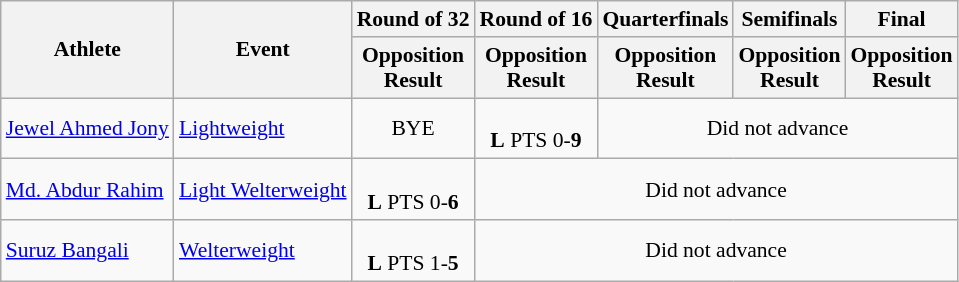<table class="wikitable" border="1" style="font-size:90%">
<tr>
<th rowspan=2>Athlete</th>
<th rowspan=2>Event</th>
<th>Round of 32</th>
<th>Round of 16</th>
<th>Quarterfinals</th>
<th>Semifinals</th>
<th>Final</th>
</tr>
<tr>
<th>Opposition<br>Result</th>
<th>Opposition<br>Result</th>
<th>Opposition<br>Result</th>
<th>Opposition<br>Result</th>
<th>Opposition<br>Result</th>
</tr>
<tr>
<td><a href='#'>Jewel Ahmed Jony</a></td>
<td><a href='#'>Lightweight</a></td>
<td align=center>BYE</td>
<td align=center><br><strong>L</strong> PTS 0-<strong>9</strong></td>
<td align=center colspan="7">Did not advance</td>
</tr>
<tr>
<td><a href='#'>Md. Abdur Rahim</a></td>
<td><a href='#'>Light Welterweight</a></td>
<td align=center><br><strong>L</strong> PTS 0-<strong>6</strong></td>
<td align=center colspan="7">Did not advance</td>
</tr>
<tr>
<td><a href='#'>Suruz Bangali</a></td>
<td><a href='#'>Welterweight</a></td>
<td align=center><br><strong>L</strong> PTS 1-<strong>5</strong></td>
<td align=center colspan="7">Did not advance</td>
</tr>
</table>
